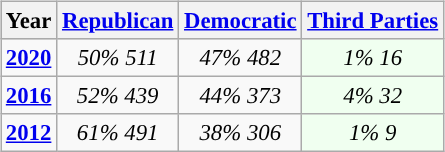<table class="wikitable" style="float:right; font-size:95%;">
<tr bgcolor=lightgrey>
<th>Year</th>
<th><a href='#'>Republican</a></th>
<th><a href='#'>Democratic</a></th>
<th><a href='#'>Third Parties</a></th>
</tr>
<tr>
<td style="text-align:center; "><strong><a href='#'>2020</a></strong></td>
<td style="text-align:center; "><em>50%</em> <em>511</em></td>
<td style="text-align:center; "><em>47%</em> <em>482</em></td>
<td style="text-align:center; background:honeyDew;"><em>1%</em> <em>16</em></td>
</tr>
<tr>
<td style="text-align:center; "><strong><a href='#'>2016</a></strong></td>
<td style="text-align:center; "><em>52%</em> <em>439</em></td>
<td style="text-align:center; "><em>44%</em> <em>373</em></td>
<td style="text-align:center; background:honeyDew;"><em>4%</em> <em>32</em></td>
</tr>
<tr>
<td style="text-align:center; "><strong><a href='#'>2012</a></strong></td>
<td style="text-align:center; "><em>61%</em> <em>491</em></td>
<td style="text-align:center; "><em>38%</em> <em>306</em></td>
<td style="text-align:center; background:honeyDew;"><em>1%</em> <em>9</em></td>
</tr>
</table>
